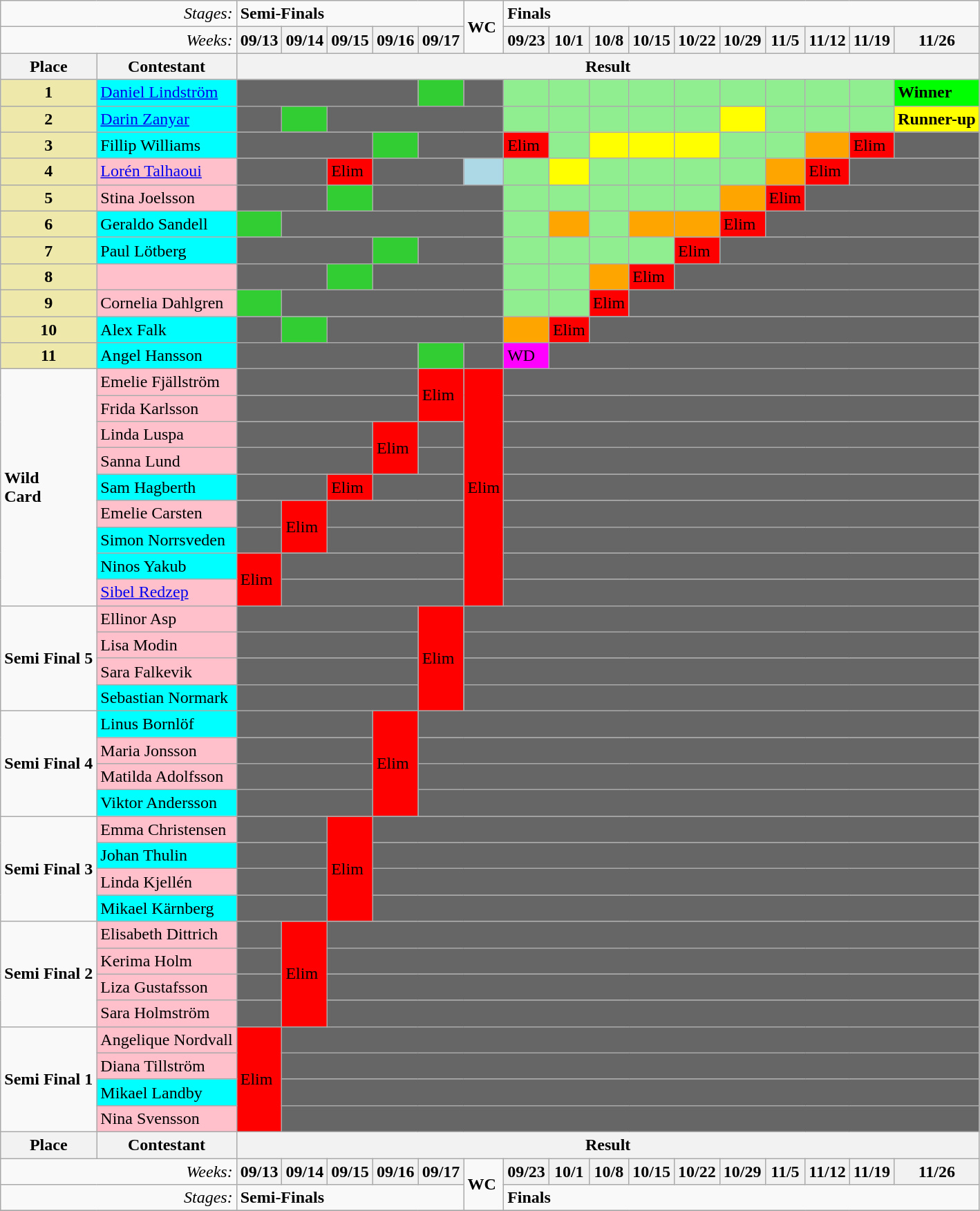<table class="wikitable" align="center">
<tr>
<td colspan = "2" align="right"><em>Stages:</em></td>
<td colspan = "5" style="background: #CCCCCC text-align: Center;"><strong>Semi-Finals</strong></td>
<td colspan = "1" style="background: #FBF373 text-align: center;" rowspan="2"><strong>WC</strong></td>
<td colspan = "10" style="background: palegoldenrod text-align: Center;"><strong>Finals</strong></td>
</tr>
<tr>
<td colspan = "2" align="right"><em>Weeks:</em></td>
<th>09/13</th>
<th>09/14</th>
<th>09/15</th>
<th>09/16</th>
<th>09/17</th>
<th>09/23</th>
<th>10/1</th>
<th>10/8</th>
<th>10/15</th>
<th>10/22</th>
<th>10/29</th>
<th>11/5</th>
<th>11/12</th>
<th>11/19</th>
<th>11/26</th>
</tr>
<tr>
<th>Place</th>
<th>Contestant</th>
<th colspan="16" align="center">Result</th>
</tr>
<tr>
<td style   = "text-align: center; background: palegoldenrod"><strong>1</strong></td>
<td style   = "background: cyan"><a href='#'>Daniel Lindström</a></td>
<td colspan = "4" bgcolor="666666"></td>
<td style   = "background: limegreen"></td>
<td bgcolor = "666666"></td>
<td style   = "background: lightgreen"></td>
<td style   = "background: lightgreen"></td>
<td style   = "background: lightgreen"></td>
<td style   = "background: lightgreen"></td>
<td style   = "background: lightgreen"></td>
<td style   = "background: lightgreen"></td>
<td style   = "background: lightgreen"></td>
<td style   = "background: lightgreen"></td>
<td style   = "background: lightgreen"></td>
<td style   = "background: Lime"><strong>Winner</strong></td>
</tr>
<tr>
<td style   = "text-align: center; background: palegoldenrod"><strong>2</strong></td>
<td style   = "background: cyan"><a href='#'>Darin Zanyar</a></td>
<td bgcolor = "666666"></td>
<td style   = "background: limegreen"></td>
<td colspan = "4" bgcolor="666666"></td>
<td style   = "background: lightgreen"></td>
<td style   = "background: lightgreen"></td>
<td style   = "background: lightgreen"></td>
<td style   = "background: lightgreen"></td>
<td style   = "background: lightgreen"></td>
<td style   = "background: yellow"></td>
<td style   = "background: lightgreen"></td>
<td style   = "background: lightgreen"></td>
<td style   = "background: lightgreen"></td>
<td style   = "background: yellow"><strong>Runner-up</strong></td>
</tr>
<tr>
<td style   = "text-align: center; background: palegoldenrod"><strong>3</strong></td>
<td style   = "background: Cyan">Fillip Williams</td>
<td colspan = "3" bgcolor="666666"></td>
<td style   = "background: limegreen"></td>
<td colspan = "2" bgcolor="666666"></td>
<td style   = "background: red"><span>Elim</span></td>
<td style   = "background: lightgreen"></td>
<td style   = "background: yellow"></td>
<td style   = "background: yellow"></td>
<td style   = "background: yellow"></td>
<td style   = "background: lightgreen"></td>
<td style   = "background: lightgreen"></td>
<td style   = "background: orange"></td>
<td style   = "background: red"><span>Elim</span></td>
<td colspan = "6" bgcolor="666666"></td>
</tr>
<tr>
<td style   = "text-align: center; background: palegoldenrod"><strong>4</strong></td>
<td style   = "background: pink"><a href='#'>Lorén Talhaoui</a></td>
<td colspan = "2" bgcolor="666666"></td>
<td style   = "background: red"><span>Elim</span></td>
<td colspan = "2" bgcolor="666666"></td>
<td style   = "background: lightblue"></td>
<td style   = "background: lightgreen"></td>
<td style   = "background: yellow"></td>
<td style   = "background: lightgreen"></td>
<td style   = "background: lightgreen"></td>
<td style   = "background: lightgreen"></td>
<td style   = "background: lightgreen"></td>
<td style   = "background: orange"></td>
<td style   = "background: red"><span>Elim</span></td>
<td colspan = "7" bgcolor="666666"></td>
</tr>
<tr>
<td style   = "text-align: center; background: palegoldenrod"><strong>5</strong></td>
<td style   = "background: pink">Stina Joelsson</td>
<td colspan = "2" bgcolor="666666"></td>
<td style   = "background: limegreen"></td>
<td colspan = "3" bgcolor="666666"></td>
<td style   = "background: lightgreen"></td>
<td style   = "background: lightgreen"></td>
<td style   = "background: lightgreen"></td>
<td style   = "background: lightgreen"></td>
<td style   = "background: lightgreen"></td>
<td style   = "background: orange"></td>
<td style   = "background: red"><span>Elim</span></td>
<td colspan = "8" bgcolor="666666"></td>
</tr>
<tr>
<td style   = "text-align: center; background: palegoldenrod"><strong>6</strong></td>
<td style   = "background: cyan">Geraldo Sandell</td>
<td style   = "background: limegreen"></td>
<td colspan = "5" bgcolor="666666"></td>
<td style   = "background: lightgreen"></td>
<td style   = "background: orange"></td>
<td style   = "background: lightgreen"></td>
<td style   = "background: orange"></td>
<td style   = "background: orange"></td>
<td style   = "background: red"><span>Elim</span></td>
<td colspan = "9" bgcolor="666666"></td>
</tr>
<tr>
<td style   = "text-align: center; background: palegoldenrod"><strong>7</strong></td>
<td style   = "background: Cyan">Paul Lötberg</td>
<td colspan = "3" bgcolor="666666"></td>
<td style   = "background: limegreen"></td>
<td colspan = "2" bgcolor="666666"></td>
<td style   = "background: lightgreen"></td>
<td style   = "background: lightgreen"></td>
<td style   = "background: lightgreen"></td>
<td style   = "background: lightgreen"></td>
<td style   = "background: red"><span>Elim</span></td>
<td colspan = "10" bgcolor="666666"></td>
</tr>
<tr>
<td style   = "text-align: center; background: palegoldenrod"><strong>8</strong></td>
<td style   = "background: pink"></td>
<td colspan = "2" bgcolor="666666"></td>
<td style   = "background: limegreen"></td>
<td colspan = "3" bgcolor="666666"></td>
<td style   = "background: lightgreen"></td>
<td style   = "background: lightgreen"></td>
<td style   = "background: orange"></td>
<td style   = "background: red"><span>Elim</span></td>
<td colspan = "11" bgcolor="666666"></td>
</tr>
<tr>
<td style   = "text-align: center; background: palegoldenrod"><strong>9</strong></td>
<td style   = "background: Pink">Cornelia Dahlgren</td>
<td style   = "background: limegreen"></td>
<td colspan = "5" bgcolor="666666"></td>
<td style   = "background: lightgreen"></td>
<td style   = "background: lightgreen"></td>
<td style   = "background: red"><span>Elim</span></td>
<td colspan = "12" bgcolor="666666"></td>
</tr>
<tr>
<td style   = "text-align: center; background: palegoldenrod"><strong>10</strong></td>
<td style   = "background: cyan">Alex Falk</td>
<td bgcolor = "666666"></td>
<td style   = "background: limegreen"></td>
<td colspan = "4" bgcolor="666666"></td>
<td style   = "background: orange"></td>
<td style   = "background: red"><span>Elim</span></td>
<td colspan = "13" bgcolor="666666"></td>
</tr>
<tr>
<td style   = "text-align: center; background: palegoldenrod"><strong>11</strong></td>
<td style   = "background: Cyan">Angel Hansson</td>
<td colspan = "4" bgcolor="666666"></td>
<td style   = "background: limegreen"></td>
<td bgcolor = "666666"></td>
<td style   = "background: magenta"><span>WD</span></td>
<td colspan = "14" bgcolor="666666"></td>
</tr>
<tr>
<td style   = "background: #FBF373 text-align: center;" rowspan="9"><strong>Wild<br>Card</strong></td>
<td style   = "background: Pink">Emelie Fjällström</td>
<td colspan = "4" bgcolor="666666"></td>
<td style   = "background: red"   rowspan="2"><span>Elim</span></td>
<td style   = "background: red"   rowspan="9"><span>Elim</span></td>
<td colspan = "14" bgcolor="666666"></td>
</tr>
<tr>
<td style   = "background: Pink">Frida Karlsson</td>
<td colspan = "4" bgcolor="666666"></td>
<td colspan = "14" bgcolor="666666"></td>
</tr>
<tr>
<td style   = "background: Pink">Linda Luspa</td>
<td colspan = "3" bgcolor="666666"></td>
<td style   = "background: red"   rowspan="2"><span>Elim</span></td>
<td bgcolor = "666666"></td>
<td colspan = "14" bgcolor="666666"></td>
</tr>
<tr>
<td style   = "background: Pink">Sanna Lund</td>
<td colspan = "3" bgcolor="666666"></td>
<td bgcolor = "666666"></td>
<td colspan = "14" bgcolor="666666"></td>
</tr>
<tr>
<td style   = "background: Cyan">Sam Hagberth</td>
<td colspan = "2" bgcolor="666666"></td>
<td style   = "background: red"><span>Elim</span></td>
<td colspan = "2" bgcolor="666666"></td>
<td colspan = "14" bgcolor="666666"></td>
</tr>
<tr>
<td style   = "background: Pink">Emelie Carsten</td>
<td bgcolor = "666666"></td>
<td style   = "background: red"   rowspan="2"><span>Elim</span></td>
<td colspan = "3" bgcolor="666666"></td>
<td colspan = "14" bgcolor="666666"></td>
</tr>
<tr>
<td style   = "background: Cyan">Simon Norrsveden</td>
<td bgcolor = "666666"></td>
<td colspan = "3" bgcolor="666666"></td>
<td colspan = "14" bgcolor="666666"></td>
</tr>
<tr>
<td style   = "background: Cyan">Ninos Yakub</td>
<td style   = "background: red"   rowspan="2"><span>Elim</span></td>
<td colspan = "4" bgcolor="666666"></td>
<td colspan = "14" bgcolor="666666"></td>
</tr>
<tr>
<td style   = "background: Pink"><a href='#'>Sibel Redzep</a></td>
<td colspan = "4" bgcolor="666666"></td>
<td colspan = "14" bgcolor="666666"></td>
</tr>
<tr>
<td style   = "background: #CCCCCC text-align: center;" rowspan="4"><strong>Semi Final 5</strong></td>
<td style   = "background: Pink">Ellinor Asp</td>
<td colspan = "4" bgcolor="666666"></td>
<td style   = "background: red"   rowspan="4"><span>Elim</span></td>
<td colspan = "14" bgcolor="666666"></td>
</tr>
<tr>
<td style   = "background: Pink">Lisa Modin</td>
<td colspan = "4" bgcolor="666666"></td>
<td colspan = "14" bgcolor="666666"></td>
</tr>
<tr>
<td style   = "background: Pink">Sara Falkevik</td>
<td colspan = "4" bgcolor="666666"></td>
<td colspan = "14" bgcolor="666666"></td>
</tr>
<tr>
<td style   = "background: Cyan">Sebastian Normark</td>
<td colspan = "4" bgcolor="666666"></td>
<td colspan = "14" bgcolor="666666"></td>
</tr>
<tr>
<td style   = "background: #CCCCCC text-align: center;" rowspan="4"><strong>Semi Final 4</strong></td>
<td style   = "background: Cyan">Linus Bornlöf</td>
<td colspan = "3" bgcolor="666666"></td>
<td style   = "background: red"   rowspan="4"><span>Elim</span></td>
<td colspan = "14" bgcolor="666666"></td>
</tr>
<tr>
<td style   = "background: Pink">Maria Jonsson</td>
<td colspan = "3" bgcolor="666666"></td>
<td colspan = "14" bgcolor="666666"></td>
</tr>
<tr>
<td style   = "background: Pink">Matilda Adolfsson</td>
<td colspan = "3" bgcolor="666666"></td>
<td colspan = "14" bgcolor="666666"></td>
</tr>
<tr>
<td style   = "background: Cyan">Viktor Andersson</td>
<td colspan = "3" bgcolor="666666"></td>
<td colspan = "14" bgcolor="666666"></td>
</tr>
<tr>
<td style   = "background: #CCCCCC text-align: center;" rowspan="4"><strong>Semi Final 3</strong></td>
<td style   = "background: Pink">Emma Christensen</td>
<td colspan = "2" bgcolor="666666"></td>
<td style   = "background: red"   rowspan="4"><span>Elim</span></td>
<td colspan = "14" bgcolor="666666"></td>
</tr>
<tr>
<td style   = "background: Cyan">Johan Thulin</td>
<td colspan = "2" bgcolor="666666"></td>
<td colspan = "14" bgcolor="666666"></td>
</tr>
<tr>
<td style   = "background: Pink">Linda Kjellén</td>
<td colspan = "2" bgcolor="666666"></td>
<td colspan = "14" bgcolor="666666"></td>
</tr>
<tr>
<td style   = "background: Cyan">Mikael Kärnberg</td>
<td colspan = "2" bgcolor="666666"></td>
<td colspan = "14" bgcolor="666666"></td>
</tr>
<tr>
<td style   = "background: #CCCCCC text-align: center;" rowspan="4"><strong>Semi Final 2</strong></td>
<td style   = "background: Pink">Elisabeth Dittrich</td>
<td bgcolor = "666666"></td>
<td style   = "background: red"   rowspan="4"><span>Elim</span></td>
<td colspan = "14" bgcolor="666666"></td>
</tr>
<tr>
<td style   = "background: Pink">Kerima Holm</td>
<td bgcolor = "666666"></td>
<td colspan = "14" bgcolor="666666"></td>
</tr>
<tr>
<td style   = "background: Pink">Liza Gustafsson</td>
<td bgcolor = "666666"></td>
<td colspan = "14" bgcolor="666666"></td>
</tr>
<tr>
<td style   = "background: Pink">Sara Holmström</td>
<td bgcolor = "666666"></td>
<td colspan = "14" bgcolor="666666"></td>
</tr>
<tr>
<td style   = "background: #CCCCCC text-align: center;" rowspan="4"><strong>Semi Final 1</strong></td>
<td style   = "background: Pink">Angelique Nordvall</td>
<td style   = "background: red"   rowspan="4"><span>Elim</span></td>
<td colspan = "15" bgcolor="666666"></td>
</tr>
<tr>
<td style   = "background: Pink">Diana Tillström</td>
<td colspan = "15" bgcolor="666666"></td>
</tr>
<tr>
<td style   = "background: Cyan">Mikael Landby</td>
<td colspan = "15" bgcolor="666666"></td>
</tr>
<tr>
<td style   = "background: Pink">Nina Svensson</td>
<td colspan = "15" bgcolor="666666"></td>
</tr>
<tr>
<th>Place</th>
<th>Contestant</th>
<th colspan="16" align="center">Result</th>
</tr>
<tr>
<td colspan = "2" align="right"><em>Weeks:</em></td>
<th>09/13</th>
<th>09/14</th>
<th>09/15</th>
<th>09/16</th>
<th>09/17</th>
<td colspan = "1" style="background: #FBF373 text-align: center;" rowspan="2"><strong>WC</strong></td>
<th>09/23</th>
<th>10/1</th>
<th>10/8</th>
<th>10/15</th>
<th>10/22</th>
<th>10/29</th>
<th>11/5</th>
<th>11/12</th>
<th>11/19</th>
<th>11/26</th>
</tr>
<tr>
<td colspan = "2" align="right"><em>Stages:</em></td>
<td colspan = "5" style="background: #CCCCCC text-align: Center;"><strong>Semi-Finals</strong></td>
<td colspan = "10" style="background: palegoldenrod text-align: Center;"><strong>Finals</strong></td>
</tr>
<tr>
</tr>
</table>
